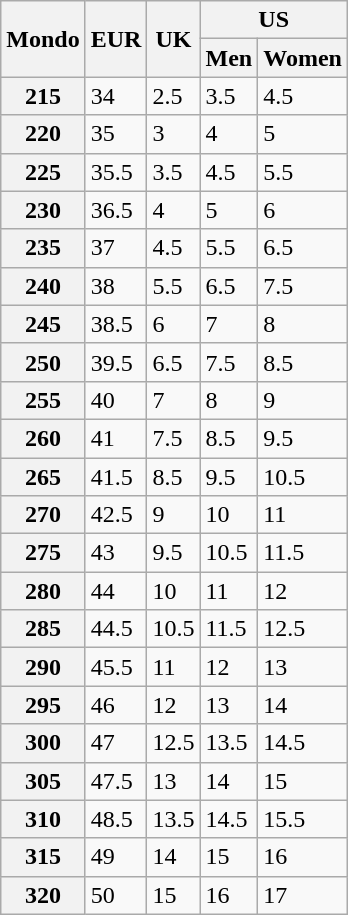<table class="wikitable">
<tr>
<th rowspan=2>Mondo</th>
<th rowspan=2>EUR</th>
<th rowspan=2>UK</th>
<th colspan=2>US</th>
</tr>
<tr>
<th>Men</th>
<th>Women</th>
</tr>
<tr>
<th>215</th>
<td>34</td>
<td>2.5</td>
<td>3.5</td>
<td>4.5</td>
</tr>
<tr>
<th>220</th>
<td>35</td>
<td>3</td>
<td>4</td>
<td>5</td>
</tr>
<tr>
<th>225</th>
<td>35.5</td>
<td>3.5</td>
<td>4.5</td>
<td>5.5</td>
</tr>
<tr>
<th>230</th>
<td>36.5</td>
<td>4</td>
<td>5</td>
<td>6</td>
</tr>
<tr>
<th>235</th>
<td>37</td>
<td>4.5</td>
<td>5.5</td>
<td>6.5</td>
</tr>
<tr>
<th>240</th>
<td>38</td>
<td>5.5</td>
<td>6.5</td>
<td>7.5</td>
</tr>
<tr>
<th>245</th>
<td>38.5</td>
<td>6</td>
<td>7</td>
<td>8</td>
</tr>
<tr>
<th>250</th>
<td>39.5</td>
<td>6.5</td>
<td>7.5</td>
<td>8.5</td>
</tr>
<tr>
<th>255</th>
<td>40</td>
<td>7</td>
<td>8</td>
<td>9</td>
</tr>
<tr>
<th>260</th>
<td>41</td>
<td>7.5</td>
<td>8.5</td>
<td>9.5</td>
</tr>
<tr>
<th>265</th>
<td>41.5</td>
<td>8.5</td>
<td>9.5</td>
<td>10.5</td>
</tr>
<tr>
<th>270</th>
<td>42.5</td>
<td>9</td>
<td>10</td>
<td>11</td>
</tr>
<tr>
<th>275</th>
<td>43</td>
<td>9.5</td>
<td>10.5</td>
<td>11.5</td>
</tr>
<tr>
<th>280</th>
<td>44</td>
<td>10</td>
<td>11</td>
<td>12</td>
</tr>
<tr>
<th>285</th>
<td>44.5</td>
<td>10.5</td>
<td>11.5</td>
<td>12.5</td>
</tr>
<tr>
<th>290</th>
<td>45.5</td>
<td>11</td>
<td>12</td>
<td>13</td>
</tr>
<tr>
<th>295</th>
<td>46</td>
<td>12</td>
<td>13</td>
<td>14</td>
</tr>
<tr>
<th>300</th>
<td>47</td>
<td>12.5</td>
<td>13.5</td>
<td>14.5</td>
</tr>
<tr>
<th>305</th>
<td>47.5</td>
<td>13</td>
<td>14</td>
<td>15</td>
</tr>
<tr>
<th>310</th>
<td>48.5</td>
<td>13.5</td>
<td>14.5</td>
<td>15.5</td>
</tr>
<tr>
<th>315</th>
<td>49</td>
<td>14</td>
<td>15</td>
<td>16</td>
</tr>
<tr>
<th>320</th>
<td>50</td>
<td>15</td>
<td>16</td>
<td>17</td>
</tr>
</table>
